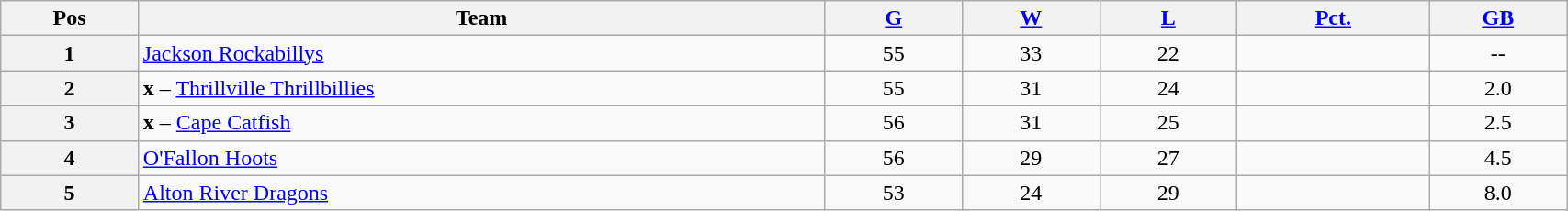<table class="wikitable plainrowheaders" width="90%" style="text-align:center;">
<tr>
<th scope="col" width="5%">Pos</th>
<th scope="col" width="25%">Team</th>
<th scope="col" width="5%"><a href='#'>G</a></th>
<th scope="col" width="5%"><a href='#'>W</a></th>
<th scope="col" width="5%"><a href='#'>L</a></th>
<th scope="col" width="7%"><a href='#'>Pct.</a></th>
<th scope="col" width="5%"><a href='#'>GB</a></th>
</tr>
<tr>
<th>1</th>
<td style="text-align:left;"><a href='#'>Jackson Rockabillys</a></td>
<td>55</td>
<td>33</td>
<td>22</td>
<td></td>
<td>--</td>
</tr>
<tr>
<th>2</th>
<td style="text-align:left;"><strong>x</strong> – <a href='#'>Thrillville Thrillbillies</a></td>
<td>55</td>
<td>31</td>
<td>24</td>
<td></td>
<td>2.0</td>
</tr>
<tr>
<th>3</th>
<td style="text-align:left;"><strong>x</strong> – <a href='#'>Cape Catfish</a></td>
<td>56</td>
<td>31</td>
<td>25</td>
<td></td>
<td>2.5</td>
</tr>
<tr>
<th>4</th>
<td style="text-align:left;"><a href='#'>O'Fallon Hoots</a></td>
<td>56</td>
<td>29</td>
<td>27</td>
<td></td>
<td>4.5</td>
</tr>
<tr>
<th>5</th>
<td style="text-align:left;"><a href='#'>Alton River Dragons</a></td>
<td>53</td>
<td>24</td>
<td>29</td>
<td></td>
<td>8.0</td>
</tr>
</table>
